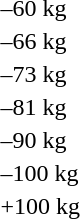<table>
<tr>
<td rowspan=2>–60 kg</td>
<td rowspan=2></td>
<td rowspan=2></td>
<td></td>
</tr>
<tr>
<td></td>
</tr>
<tr>
<td rowspan=2>–66 kg</td>
<td rowspan=2></td>
<td rowspan=2></td>
<td></td>
</tr>
<tr>
<td></td>
</tr>
<tr>
<td rowspan=2>–73 kg</td>
<td rowspan=2></td>
<td rowspan=2></td>
<td></td>
</tr>
<tr>
<td></td>
</tr>
<tr>
<td rowspan=2>–81 kg</td>
<td rowspan=2></td>
<td rowspan=2></td>
<td></td>
</tr>
<tr>
<td></td>
</tr>
<tr>
<td rowspan=2>–90 kg</td>
<td rowspan=2></td>
<td rowspan=2></td>
<td></td>
</tr>
<tr>
<td></td>
</tr>
<tr>
<td rowspan=2>–100 kg</td>
<td rowspan=2></td>
<td rowspan=2></td>
<td></td>
</tr>
<tr>
<td></td>
</tr>
<tr>
<td rowspan=2>+100 kg</td>
<td rowspan=2></td>
<td rowspan=2></td>
<td></td>
</tr>
<tr>
<td></td>
</tr>
</table>
